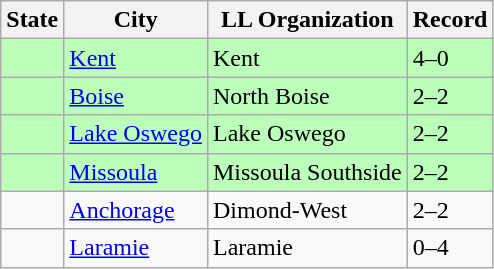<table class="wikitable">
<tr>
<th>State</th>
<th>City</th>
<th>LL Organization</th>
<th>Record</th>
</tr>
<tr bgcolor=#bbffbb>
<td><strong></strong></td>
<td><a href='#'>Kent</a></td>
<td>Kent</td>
<td>4–0</td>
</tr>
<tr bgcolor=#bbffbb>
<td><strong></strong></td>
<td><a href='#'>Boise</a></td>
<td>North Boise</td>
<td>2–2</td>
</tr>
<tr bgcolor=#bbffbb>
<td><strong></strong></td>
<td><a href='#'>Lake Oswego</a></td>
<td>Lake Oswego</td>
<td>2–2</td>
</tr>
<tr bgcolor=#bbffbb>
<td><strong></strong></td>
<td><a href='#'>Missoula</a></td>
<td>Missoula Southside</td>
<td>2–2</td>
</tr>
<tr>
<td><strong></strong></td>
<td><a href='#'>Anchorage</a></td>
<td>Dimond-West</td>
<td>2–2</td>
</tr>
<tr>
<td><strong></strong></td>
<td><a href='#'>Laramie</a></td>
<td>Laramie</td>
<td>0–4</td>
</tr>
</table>
